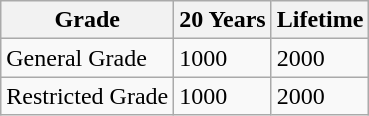<table class="wikitable">
<tr>
<th>Grade</th>
<th>20 Years</th>
<th>Lifetime</th>
</tr>
<tr>
<td>General Grade</td>
<td>1000</td>
<td>2000</td>
</tr>
<tr>
<td>Restricted Grade</td>
<td>1000</td>
<td>2000</td>
</tr>
</table>
